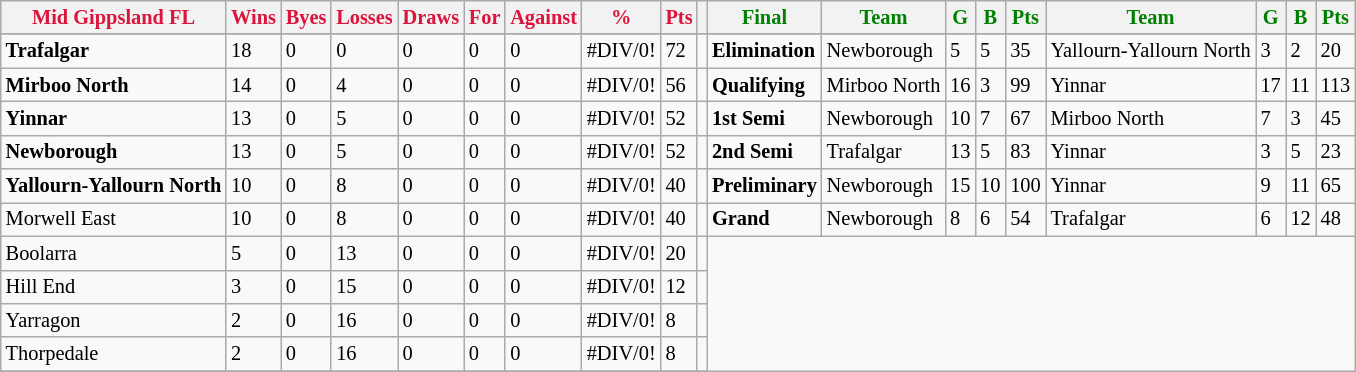<table style="font-size: 85%; text-align: left;" class="wikitable">
<tr>
<th style="color:crimson">Mid Gippsland FL</th>
<th style="color:crimson">Wins</th>
<th style="color:crimson">Byes</th>
<th style="color:crimson">Losses</th>
<th style="color:crimson">Draws</th>
<th style="color:crimson">For</th>
<th style="color:crimson">Against</th>
<th style="color:crimson">%</th>
<th style="color:crimson">Pts</th>
<th></th>
<th style="color:green">Final</th>
<th style="color:green">Team</th>
<th style="color:green">G</th>
<th style="color:green">B</th>
<th style="color:green">Pts</th>
<th style="color:green">Team</th>
<th style="color:green">G</th>
<th style="color:green">B</th>
<th style="color:green">Pts</th>
</tr>
<tr>
</tr>
<tr>
</tr>
<tr>
<td><strong>	Trafalgar	</strong></td>
<td>18</td>
<td>0</td>
<td>0</td>
<td>0</td>
<td>0</td>
<td>0</td>
<td>#DIV/0!</td>
<td>72</td>
<td></td>
<td><strong>Elimination</strong></td>
<td>Newborough</td>
<td>5</td>
<td>5</td>
<td>35</td>
<td>Yallourn-Yallourn North</td>
<td>3</td>
<td>2</td>
<td>20</td>
</tr>
<tr>
<td><strong>	Mirboo North	</strong></td>
<td>14</td>
<td>0</td>
<td>4</td>
<td>0</td>
<td>0</td>
<td>0</td>
<td>#DIV/0!</td>
<td>56</td>
<td></td>
<td><strong>Qualifying</strong></td>
<td>Mirboo North</td>
<td>16</td>
<td>3</td>
<td>99</td>
<td>Yinnar</td>
<td>17</td>
<td>11</td>
<td>113</td>
</tr>
<tr>
<td><strong>	Yinnar	</strong></td>
<td>13</td>
<td>0</td>
<td>5</td>
<td>0</td>
<td>0</td>
<td>0</td>
<td>#DIV/0!</td>
<td>52</td>
<td></td>
<td><strong>1st Semi</strong></td>
<td>Newborough</td>
<td>10</td>
<td>7</td>
<td>67</td>
<td>Mirboo North</td>
<td>7</td>
<td>3</td>
<td>45</td>
</tr>
<tr>
<td><strong>	Newborough	</strong></td>
<td>13</td>
<td>0</td>
<td>5</td>
<td>0</td>
<td>0</td>
<td>0</td>
<td>#DIV/0!</td>
<td>52</td>
<td></td>
<td><strong>2nd Semi</strong></td>
<td>Trafalgar</td>
<td>13</td>
<td>5</td>
<td>83</td>
<td>Yinnar</td>
<td>3</td>
<td>5</td>
<td>23</td>
</tr>
<tr ||>
<td><strong>	Yallourn-Yallourn North	</strong></td>
<td>10</td>
<td>0</td>
<td>8</td>
<td>0</td>
<td>0</td>
<td>0</td>
<td>#DIV/0!</td>
<td>40</td>
<td></td>
<td><strong>Preliminary</strong></td>
<td>Newborough</td>
<td>15</td>
<td>10</td>
<td>100</td>
<td>Yinnar</td>
<td>9</td>
<td>11</td>
<td>65</td>
</tr>
<tr>
<td>Morwell East</td>
<td>10</td>
<td>0</td>
<td>8</td>
<td>0</td>
<td>0</td>
<td>0</td>
<td>#DIV/0!</td>
<td>40</td>
<td></td>
<td><strong>Grand</strong></td>
<td>Newborough</td>
<td>8</td>
<td>6</td>
<td>54</td>
<td>Trafalgar</td>
<td>6</td>
<td>12</td>
<td>48</td>
</tr>
<tr>
<td>Boolarra</td>
<td>5</td>
<td>0</td>
<td>13</td>
<td>0</td>
<td>0</td>
<td>0</td>
<td>#DIV/0!</td>
<td>20</td>
<td></td>
</tr>
<tr>
<td>Hill End</td>
<td>3</td>
<td>0</td>
<td>15</td>
<td>0</td>
<td>0</td>
<td>0</td>
<td>#DIV/0!</td>
<td>12</td>
<td></td>
</tr>
<tr>
<td>Yarragon</td>
<td>2</td>
<td>0</td>
<td>16</td>
<td>0</td>
<td>0</td>
<td>0</td>
<td>#DIV/0!</td>
<td>8</td>
<td></td>
</tr>
<tr>
<td>Thorpedale</td>
<td>2</td>
<td>0</td>
<td>16</td>
<td>0</td>
<td>0</td>
<td>0</td>
<td>#DIV/0!</td>
<td>8</td>
<td></td>
</tr>
<tr>
</tr>
</table>
